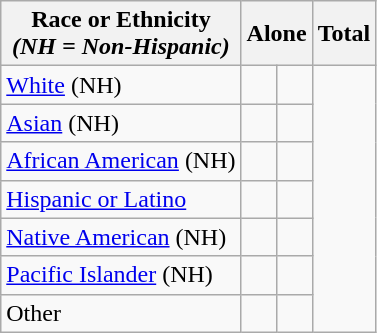<table class="wikitable sortable collapsible"; text-align:right; font-size:80%;>
<tr>
<th>Race or Ethnicity<br> <em>(NH = Non-Hispanic)</em></th>
<th colspan="2" data-sort-type=number>Alone</th>
<th colspan="2" data-sort-type=number>Total</th>
</tr>
<tr>
<td><a href='#'>White</a> (NH)</td>
<td aline=right></td>
<td aline=right></td>
</tr>
<tr>
<td><a href='#'>Asian</a> (NH)</td>
<td aline=right></td>
<td aline=right></td>
</tr>
<tr>
<td><a href='#'>African American</a> (NH)</td>
<td aline=right></td>
<td aline=right></td>
</tr>
<tr>
<td><a href='#'>Hispanic or Latino</a></td>
<td aline=right></td>
<td aline=right></td>
</tr>
<tr>
<td><a href='#'>Native American</a> (NH)</td>
<td aline=right></td>
<td aline=right></td>
</tr>
<tr>
<td><a href='#'>Pacific Islander</a> (NH)</td>
<td aline=right></td>
<td aline=right></td>
</tr>
<tr>
<td>Other</td>
<td aline=right></td>
<td aline=right></td>
</tr>
</table>
